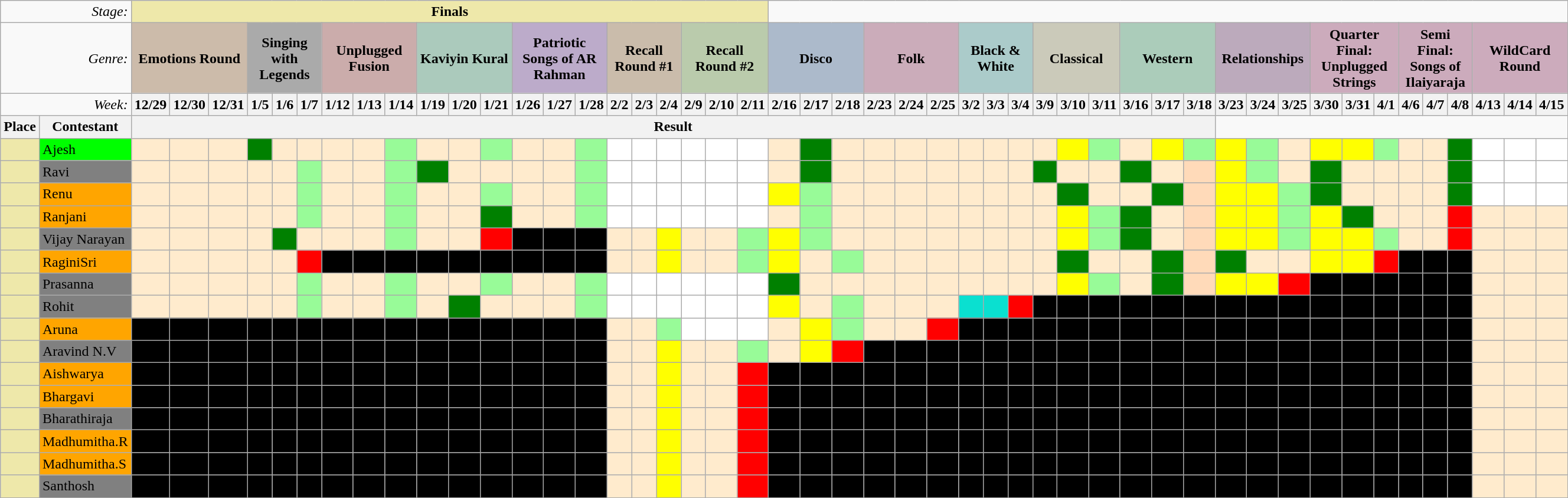<table class="wikitable" style="margin:1em auto;">
<tr>
<td colspan=2 align="right"><em>Stage:</em></td>
<td colspan=21 bgcolor="palegoldenrod" align="center"><strong>Finals</strong></td>
</tr>
<tr>
<td colspan=2 align="right"><em>Genre:</em></td>
<td colspan=3 bgcolor="#CCBBAA" align="center"><strong>Emotions Round</strong></td>
<td colspan=3 bgcolor="#AAAAAA" align="center"><strong>Singing with Legends</strong></td>
<td colspan=3 bgcolor="#CBACAB" align="center"><strong>Unplugged Fusion</strong></td>
<td colspan=3 bgcolor="#ABCABC" align="center"><strong>Kaviyin Kural</strong></td>
<td colspan=3 bgcolor="#BCABCA" align="center"><strong>Patriotic Songs of AR Rahman</strong></td>
<td colspan=3 bgcolor="#CABCAB" align="center"><strong>Recall Round #1</strong></td>
<td colspan=3 bgcolor="#BACBAC" align="center"><strong>Recall Round #2</strong></td>
<td colspan=3 bgcolor="#ACBACB" align="center"><strong>Disco</strong></td>
<td colspan=3 bgcolor="#CBACBA" align="center"><strong>Folk</strong></td>
<td colspan=3 bgcolor="#ABCBCA" align="center"><strong>Black & White</strong></td>
<td colspan=3 bgcolor="#CBCABA" align="center"><strong>Classical</strong></td>
<td colspan=3 bgcolor="#ABCCBA" align="center"><strong>Western</strong></td>
<td colspan=3 bgcolor="#BCAABC" align="center"><strong>Relationships</strong></td>
<td colspan=3 bgcolor="#CCABBC" align="center"><strong>Quarter Final: Unplugged Strings</strong></td>
<td colspan=3 bgcolor="#CCABBC" align="center"><strong>Semi Final: Songs of Ilaiyaraja</strong></td>
<td colspan=3 bgcolor="#CCABBC" align="center"><strong>WildCard Round</strong></td>
</tr>
<tr>
<td colspan=2 align="right"><em>Week:</em></td>
<th width=35 bgcolor="#FFEB00" align="center"><strong>12/29</strong></th>
<th width=35 bgcolor="#FFEB00" align="center"><strong>12/30</strong></th>
<th width=35 bgcolor="#FFEB00" align="center"><strong>12/31</strong></th>
<th width=35 bgcolor="#FFEB00" align="center"><strong>1/5</strong></th>
<th width=35 bgcolor="#FFEB00" align="center"><strong>1/6</strong></th>
<th width=35 bgcolor="#FFEB00" align="center"><strong>1/7</strong></th>
<th width=35 align="center">1/12</th>
<th width=35 align="center">1/13</th>
<th width=35 align="center">1/14</th>
<th width=35 align="center">1/19</th>
<th width=35 align="center">1/20</th>
<th width=35 align="center">1/21</th>
<th width=35 align="center">1/26</th>
<th width=35 align="center">1/27</th>
<th width=35 align="center">1/28</th>
<th width=35 align="center">2/2</th>
<th width=35 align="center">2/3</th>
<th width=35 align="center">2/4</th>
<th width=35 align="center">2/9</th>
<th width=35 align="center">2/10</th>
<th width=35 align="center">2/11</th>
<th width=35 align="center">2/16</th>
<th width=35 align="center">2/17</th>
<th width=35 align="center">2/18</th>
<th width=35 align="center">2/23</th>
<th width=35 align="center">2/24</th>
<th width=35 align="center">2/25</th>
<th width=35 align="center">3/2</th>
<th width=35 align="center">3/3</th>
<th width=35 align="center">3/4</th>
<th width=35 align="center">3/9</th>
<th width=35 align="center">3/10</th>
<th width=35 align="center">3/11</th>
<th width=35 align="center">3/16</th>
<th width=35 align="center">3/17</th>
<th width=35 align="center">3/18</th>
<th width=35 align="center">3/23</th>
<th width=35 align="center">3/24</th>
<th width=35 align="center">3/25</th>
<th width=35 align="center">3/30</th>
<th width=35 align="center">3/31</th>
<th width=35 align="center">4/1</th>
<th width=35 align="center">4/6</th>
<th width=35 align="center">4/7</th>
<th width=35 align="center">4/8</th>
<th width=35 align="center">4/13</th>
<th width=35 align="center">4/14</th>
<th width=35 align="center">4/15</th>
</tr>
<tr>
<th>Place</th>
<th>Contestant</th>
<th colspan=36>Result</th>
</tr>
<tr>
<td bgcolor="palegoldenrod" align="center"></td>
<td bgcolor="lime">Ajesh</td>
<td bgcolor="#FFEBCD"></td>
<td bgcolor="#FFEBCD"></td>
<td bgcolor="#FFEBCD"></td>
<td bgcolor="green" align="center"></td>
<td bgcolor="#FFEBCD"></td>
<td bgcolor="#FFEBCD"></td>
<td bgcolor="#FFEBCD"></td>
<td bgcolor="#FFEBCD"></td>
<td bgcolor="palegreen" align="center"></td>
<td bgcolor="#FFEBCD"></td>
<td bgcolor="#FFEBCD"></td>
<td bgcolor="palegreen" align="center"></td>
<td bgcolor="#FFEBCD"></td>
<td bgcolor="#FFEBCD"></td>
<td bgcolor="palegreen" align="center"></td>
<td bgcolor="white"></td>
<td bgcolor="white"></td>
<td bgcolor="white"></td>
<td bgcolor="white"></td>
<td bgcolor="white"></td>
<td bgcolor="white"></td>
<td bgcolor="#FFEBCD"></td>
<td bgcolor="green" align="center"></td>
<td bgcolor="#FFEBCD"></td>
<td bgcolor="#FFEBCD"></td>
<td bgcolor="#FFEBCD"></td>
<td bgcolor="#FFEBCD"></td>
<td bgcolor="#FFEBCD"></td>
<td bgcolor="#FFEBCD"></td>
<td bgcolor="#FFEBCD"></td>
<td bgcolor="#FFEBCD"></td>
<td bgcolor="yellow" align="center"></td>
<td bgcolor="palegreen" align="center"></td>
<td bgcolor="#FFEBCD"></td>
<td bgcolor="yellow" align="center"></td>
<td bgcolor="palegreen" align="center"></td>
<td bgcolor="yellow" align="center"></td>
<td bgcolor="palegreen" align="center"></td>
<td bgcolor="#FFEBCD"></td>
<td bgcolor="yellow" align="center"></td>
<td bgcolor="yellow" align="center"></td>
<td bgcolor="palegreen" align="center"></td>
<td bgcolor="#FFEBCD"></td>
<td bgcolor="#FFEBCD"></td>
<td bgcolor="green" align="center"></td>
<td bgcolor="white"></td>
<td bgcolor="white"></td>
<td bgcolor="white"></td>
</tr>
<tr>
<td bgcolor="palegoldenrod" align="center"></td>
<td bgcolor="gray">Ravi</td>
<td bgcolor="#FFEBCD"></td>
<td bgcolor="#FFEBCD"></td>
<td bgcolor="#FFEBCD"></td>
<td bgcolor="#FFEBCD"></td>
<td bgcolor="#FFEBCD"></td>
<td bgcolor="palegreen" align="center"></td>
<td bgcolor="#FFEBCD"></td>
<td bgcolor="#FFEBCD"></td>
<td bgcolor="palegreen" align="center"></td>
<td bgcolor="green" align="center"></td>
<td bgcolor="#FFEBCD"></td>
<td bgcolor="#FFEBCD"></td>
<td bgcolor="#FFEBCD"></td>
<td bgcolor="#FFEBCD"></td>
<td bgcolor="palegreen" align="center"></td>
<td bgcolor="white"></td>
<td bgcolor="white"></td>
<td bgcolor="white"></td>
<td bgcolor="white"></td>
<td bgcolor="white"></td>
<td bgcolor="white"></td>
<td bgcolor="#FFEBCD"></td>
<td bgcolor="green" align="center"></td>
<td bgcolor="#FFEBCD"></td>
<td bgcolor="#FFEBCD"></td>
<td bgcolor="#FFEBCD"></td>
<td bgcolor="#FFEBCD"></td>
<td bgcolor="#FFEBCD"></td>
<td bgcolor="#FFEBCD"></td>
<td bgcolor="#FFEBCD"></td>
<td bgcolor="green" align="center"></td>
<td bgcolor="#FFEBCD"></td>
<td bgcolor="#FFEBCD"></td>
<td bgcolor="green" align="center"></td>
<td bgcolor="#FFEBCD"></td>
<td bgcolor="peachpuff"></td>
<td bgcolor="yellow" align="center"></td>
<td bgcolor="palegreen" align="center"></td>
<td bgcolor="#FFEBCD"></td>
<td bgcolor="green" align="center"></td>
<td bgcolor="#FFEBCD"></td>
<td bgcolor="#FFEBCD"></td>
<td bgcolor="#FFEBCD"></td>
<td bgcolor="#FFEBCD"></td>
<td bgcolor="green" align="center"></td>
<td bgcolor="white"></td>
<td bgcolor="white"></td>
<td bgcolor="white"></td>
</tr>
<tr>
<td bgcolor="palegoldenrod" align="center"></td>
<td bgcolor="orange">Renu</td>
<td bgcolor="#FFEBCD"></td>
<td bgcolor="#FFEBCD"></td>
<td bgcolor="#FFEBCD"></td>
<td bgcolor="#FFEBCD"></td>
<td bgcolor="#FFEBCD"></td>
<td bgcolor="palegreen" align="center"></td>
<td bgcolor="#FFEBCD"></td>
<td bgcolor="#FFEBCD"></td>
<td bgcolor="palegreen" align="center"></td>
<td bgcolor="#FFEBCD"></td>
<td bgcolor="#FFEBCD"></td>
<td bgcolor="palegreen" align="center"></td>
<td bgcolor="#FFEBCD"></td>
<td bgcolor="#FFEBCD"></td>
<td bgcolor="palegreen" align="center"></td>
<td bgcolor="white"></td>
<td bgcolor="white"></td>
<td bgcolor="white"></td>
<td bgcolor="white"></td>
<td bgcolor="white"></td>
<td bgcolor="white"></td>
<td bgcolor="yellow" align="center"></td>
<td bgcolor="palegreen" align="center"></td>
<td bgcolor="#FFEBCD"></td>
<td bgcolor="#FFEBCD"></td>
<td bgcolor="#FFEBCD"></td>
<td bgcolor="#FFEBCD"></td>
<td bgcolor="#FFEBCD"></td>
<td bgcolor="#FFEBCD"></td>
<td bgcolor="#FFEBCD"></td>
<td bgcolor="#FFEBCD"></td>
<td bgcolor="green" align="center"></td>
<td bgcolor="#FFEBCD"></td>
<td bgcolor="#FFEBCD"></td>
<td bgcolor="green" align="center"></td>
<td bgcolor="peachpuff"></td>
<td bgcolor="yellow"  align="center"></td>
<td bgcolor="yellow"  align="center"></td>
<td bgcolor="palegreen" align="center"></td>
<td bgcolor="green" align="center"></td>
<td bgcolor="#FFEBCD"></td>
<td bgcolor="#FFEBCD"></td>
<td bgcolor="#FFEBCD"></td>
<td bgcolor="#FFEBCD"></td>
<td bgcolor="green" align="center"></td>
<td bgcolor="white"></td>
<td bgcolor="white"></td>
<td bgcolor="white"></td>
</tr>
<tr>
<td bgcolor="palegoldenrod" align="center"></td>
<td bgcolor="orange" fgcolor="white">Ranjani</td>
<td bgcolor="#FFEBCD"></td>
<td bgcolor="#FFEBCD"></td>
<td bgcolor="#FFEBCD"></td>
<td bgcolor="#FFEBCD"></td>
<td bgcolor="#FFEBCD"></td>
<td bgcolor="palegreen" align="center"></td>
<td bgcolor="#FFEBCD"></td>
<td bgcolor="#FFEBCD"></td>
<td bgcolor="palegreen" align="center"></td>
<td bgcolor="#FFEBCD"></td>
<td bgcolor="#FFEBCD"></td>
<td bgcolor="green" align="center"></td>
<td bgcolor="#FFEBCD"></td>
<td bgcolor="#FFEBCD"></td>
<td bgcolor="palegreen" align="center"></td>
<td bgcolor="white"></td>
<td bgcolor="white"></td>
<td bgcolor="white"></td>
<td bgcolor="white"></td>
<td bgcolor="white"></td>
<td bgcolor="white"></td>
<td bgcolor="#FFEBCD"></td>
<td bgcolor="palegreen" align="center"></td>
<td bgcolor="#FFEBCD"></td>
<td bgcolor="#FFEBCD"></td>
<td bgcolor="#FFEBCD"></td>
<td bgcolor="#FFEBCD"></td>
<td bgcolor="#FFEBCD"></td>
<td bgcolor="#FFEBCD"></td>
<td bgcolor="#FFEBCD"></td>
<td bgcolor="#FFEBCD"></td>
<td bgcolor="yellow" align="center"></td>
<td bgcolor="palegreen" align="center"></td>
<td bgcolor="green" align="center"></td>
<td bgcolor="#FFEBCD"></td>
<td bgcolor="peachpuff"></td>
<td bgcolor="yellow" align="center"></td>
<td bgcolor="yellow" align="center"></td>
<td bgcolor="palegreen" align="center"></td>
<td bgcolor="yellow" align="center"></td>
<td bgcolor="green" align="center"></td>
<td bgcolor="#FFEBCD"></td>
<td bgcolor="#FFEBCD"></td>
<td bgcolor="#FFEBCD"></td>
<td bgcolor="red" align="center"></td>
<td bgcolor="#FFEBCD"></td>
<td bgcolor="#FFEBCD"></td>
<td bgcolor="#FFEBCD"></td>
</tr>
<tr>
<td bgcolor="palegoldenrod" align="center"></td>
<td bgcolor="gray">Vijay Narayan</td>
<td bgcolor="#FFEBCD"></td>
<td bgcolor="#FFEBCD"></td>
<td bgcolor="#FFEBCD"></td>
<td bgcolor="#FFEBCD"></td>
<td bgcolor="green" align="center"></td>
<td bgcolor="#FFEBCD"></td>
<td bgcolor="#FFEBCD"></td>
<td bgcolor="#FFEBCD"></td>
<td bgcolor="palegreen" align="center"></td>
<td bgcolor="#FFEBCD"></td>
<td bgcolor="#FFEBCD"></td>
<td bgcolor="red" align="center"></td>
<td bgcolor="black"></td>
<td bgcolor="black"></td>
<td bgcolor="black"></td>
<td bgcolor="#FFEBCD"></td>
<td bgcolor="#FFEBCD"></td>
<td bgcolor="yellow" align="center"></td>
<td bgcolor="#FFEBCD"></td>
<td bgcolor="#FFEBCD"></td>
<td bgcolor="palegreen" align="center"></td>
<td bgcolor="yellow" align="center"></td>
<td bgcolor="palegreen" align="center"></td>
<td bgcolor="#FFEBCD"></td>
<td bgcolor="#FFEBCD"></td>
<td bgcolor="#FFEBCD"></td>
<td bgcolor="#FFEBCD"></td>
<td bgcolor="#FFEBCD"></td>
<td bgcolor="#FFEBCD"></td>
<td bgcolor="#FFEBCD"></td>
<td bgcolor="#FFEBCD"></td>
<td bgcolor="yellow" align="center"></td>
<td bgcolor="palegreen" align="center"></td>
<td bgcolor="green" align="center"></td>
<td bgcolor="#FFEBCD"></td>
<td bgcolor="peachpuff"></td>
<td bgcolor="yellow" align="center"></td>
<td bgcolor="yellow" align="center"></td>
<td bgcolor="palegreen" align="center"></td>
<td bgcolor="yellow" align="center"></td>
<td bgcolor="yellow" align="center"></td>
<td bgcolor="palegreen" align="center"></td>
<td bgcolor="#FFEBCD"></td>
<td bgcolor="#FFEBCD"></td>
<td bgcolor="red" align="center"></td>
<td bgcolor="#FFEBCD"></td>
<td bgcolor="#FFEBCD"></td>
<td bgcolor="#FFEBCD"></td>
</tr>
<tr>
<td bgcolor="palegoldenrod" align="center"></td>
<td bgcolor="orange">RaginiSri</td>
<td bgcolor="#FFEBCD"></td>
<td bgcolor="#FFEBCD"></td>
<td bgcolor="#FFEBCD"></td>
<td bgcolor="#FFEBCD"></td>
<td bgcolor="#FFEBCD"></td>
<td bgcolor="red" align="center"></td>
<td bgcolor="black"></td>
<td bgcolor="black"></td>
<td bgcolor="black"></td>
<td bgcolor="black"></td>
<td bgcolor="black"></td>
<td bgcolor="black"></td>
<td bgcolor="black"></td>
<td bgcolor="black"></td>
<td bgcolor="black"></td>
<td bgcolor="#FFEBCD"></td>
<td bgcolor="#FFEBCD"></td>
<td bgcolor="yellow" align="center"></td>
<td bgcolor="#FFEBCD"></td>
<td bgcolor="#FFEBCD"></td>
<td bgcolor="palegreen" align="center"></td>
<td bgcolor="yellow" align="center"></td>
<td bgcolor="#FFEBCD"></td>
<td bgcolor="palegreen" align="center"></td>
<td bgcolor="#FFEBCD"></td>
<td bgcolor="#FFEBCD"></td>
<td bgcolor="#FFEBCD"></td>
<td bgcolor="#FFEBCD"></td>
<td bgcolor="#FFEBCD"></td>
<td bgcolor="#FFEBCD"></td>
<td bgcolor="#FFEBCD"></td>
<td bgcolor="green" align="center"></td>
<td bgcolor="#FFEBCD"></td>
<td bgcolor="#FFEBCD"></td>
<td bgcolor="green" align="center"></td>
<td bgcolor="peachpuff"></td>
<td bgcolor="green" align="center"></td>
<td bgcolor="#FFEBCD"></td>
<td bgcolor="#FFEBCD"></td>
<td bgcolor="yellow" align="center"></td>
<td bgcolor="yellow" align="center"></td>
<td bgcolor="red" align="center"></td>
<td bgcolor="black"></td>
<td bgcolor="black"></td>
<td bgcolor="black"></td>
<td bgcolor="#FFEBCD"></td>
<td bgcolor="#FFEBCD"></td>
<td bgcolor="#FFEBCD"></td>
</tr>
<tr>
<td bgcolor="palegoldenrod" align="center"></td>
<td bgcolor="gray">Prasanna</td>
<td bgcolor="#FFEBCD"></td>
<td bgcolor="#FFEBCD"></td>
<td bgcolor="#FFEBCD"></td>
<td bgcolor="#FFEBCD"></td>
<td bgcolor="#FFEBCD"></td>
<td bgcolor="palegreen" align="center"></td>
<td bgcolor="#FFEBCD"></td>
<td bgcolor="#FFEBCD"></td>
<td bgcolor="palegreen" align="center"></td>
<td bgcolor="#FFEBCD"></td>
<td bgcolor="#FFEBCD"></td>
<td bgcolor="palegreen" align="center"></td>
<td bgcolor="#FFEBCD"></td>
<td bgcolor="#FFEBCD"></td>
<td bgcolor="palegreen" align="center"></td>
<td bgcolor="white"></td>
<td bgcolor="white"></td>
<td bgcolor="white"></td>
<td bgcolor="white"></td>
<td bgcolor="white"></td>
<td bgcolor="white"></td>
<td bgcolor="green" align="center"></td>
<td bgcolor="#FFEBCD"></td>
<td bgcolor="#FFEBCD"></td>
<td bgcolor="#FFEBCD"></td>
<td bgcolor="#FFEBCD"></td>
<td bgcolor="#FFEBCD"></td>
<td bgcolor="#FFEBCD"></td>
<td bgcolor="#FFEBCD"></td>
<td bgcolor="#FFEBCD"></td>
<td bgcolor="#FFEBCD"></td>
<td bgcolor="yellow" align="center"></td>
<td bgcolor="palegreen" align="center"></td>
<td bgcolor="#FFEBCD"></td>
<td bgcolor="green" align="center"></td>
<td bgcolor="peachpuff"></td>
<td bgcolor="yellow" align="center"></td>
<td bgcolor="yellow" align="center"></td>
<td bgcolor="red" align="center"></td>
<td bgcolor="black"></td>
<td bgcolor="black"></td>
<td bgcolor="black"></td>
<td bgcolor="black"></td>
<td bgcolor="black"></td>
<td bgcolor="black"></td>
<td bgcolor="#FFEBCD"></td>
<td bgcolor="#FFEBCD"></td>
<td bgcolor="#FFEBCD"></td>
</tr>
<tr>
<td bgcolor="palegoldenrod" align="center"></td>
<td bgcolor="gray">Rohit</td>
<td bgcolor="#FFEBCD"></td>
<td bgcolor="#FFEBCD"></td>
<td bgcolor="#FFEBCD"></td>
<td bgcolor="#FFEBCD"></td>
<td bgcolor="#FFEBCD"></td>
<td bgcolor="palegreen" align="center"></td>
<td bgcolor="#FFEBCD"></td>
<td bgcolor="#FFEBCD"></td>
<td bgcolor="palegreen" align="center"></td>
<td bgcolor="#FFEBCD"></td>
<td bgcolor="green" align="center"></td>
<td bgcolor="#FFEBCD"></td>
<td bgcolor="#FFEBCD"></td>
<td bgcolor="#FFEBCD"></td>
<td bgcolor="palegreen" align="center"></td>
<td bgcolor="white"></td>
<td bgcolor="white"></td>
<td bgcolor="white"></td>
<td bgcolor="white"></td>
<td bgcolor="white"></td>
<td bgcolor="white"></td>
<td bgcolor="yellow" align="center"></td>
<td bgcolor="#FFEBCD"></td>
<td bgcolor="palegreen" align="center"></td>
<td bgcolor="#FFEBCD"></td>
<td bgcolor="#FFEBCD"></td>
<td bgcolor="#FFEBCD"></td>
<td bgcolor="palered" align="center"></td>
<td bgcolor="palered" align="center"></td>
<td bgcolor="red" align="center"></td>
<td bgcolor="black"></td>
<td bgcolor="black"></td>
<td bgcolor="black"></td>
<td bgcolor="black"></td>
<td bgcolor="black"></td>
<td bgcolor="black"></td>
<td bgcolor="black"></td>
<td bgcolor="black"></td>
<td bgcolor="black"></td>
<td bgcolor="black"></td>
<td bgcolor="black"></td>
<td bgcolor="black"></td>
<td bgcolor="black"></td>
<td bgcolor="black"></td>
<td bgcolor="black"></td>
<td bgcolor="#FFEBCD"></td>
<td bgcolor="#FFEBCD"></td>
<td bgcolor="#FFEBCD"></td>
</tr>
<tr>
<td bgcolor="palegoldenrod" align="center"></td>
<td bgcolor="orange">Aruna</td>
<td bgcolor="black"></td>
<td bgcolor="black"></td>
<td bgcolor="black"></td>
<td bgcolor="black"></td>
<td bgcolor="black"></td>
<td bgcolor="black"></td>
<td bgcolor="black"></td>
<td bgcolor="black"></td>
<td bgcolor="black"></td>
<td bgcolor="black"></td>
<td bgcolor="black"></td>
<td bgcolor="black"></td>
<td bgcolor="black"></td>
<td bgcolor="black"></td>
<td bgcolor="black"></td>
<td bgcolor="#FFEBCD"></td>
<td bgcolor="#FFEBCD"></td>
<td bgcolor="palegreen" align="center"></td>
<td bgcolor="white"></td>
<td bgcolor="white"></td>
<td bgcolor="white"></td>
<td bgcolor="#FFEBCD"></td>
<td bgcolor="yellow" align="center"></td>
<td bgcolor="palegreen" align="center"></td>
<td bgcolor="#FFEBCD"></td>
<td bgcolor="#FFEBCD"></td>
<td bgcolor="red" align="center"></td>
<td bgcolor="black"></td>
<td bgcolor="black"></td>
<td bgcolor="black"></td>
<td bgcolor="black"></td>
<td bgcolor="black"></td>
<td bgcolor="black"></td>
<td bgcolor="black"></td>
<td bgcolor="black"></td>
<td bgcolor="black"></td>
<td bgcolor="black"></td>
<td bgcolor="black"></td>
<td bgcolor="black"></td>
<td bgcolor="black"></td>
<td bgcolor="black"></td>
<td bgcolor="black"></td>
<td bgcolor="black"></td>
<td bgcolor="black"></td>
<td bgcolor="black"></td>
<td bgcolor="#FFEBCD"></td>
<td bgcolor="#FFEBCD"></td>
<td bgcolor="#FFEBCD"></td>
</tr>
<tr>
<td bgcolor="palegoldenrod" align="center"></td>
<td bgcolor="gray">Aravind N.V</td>
<td bgcolor="black"></td>
<td bgcolor="black"></td>
<td bgcolor="black"></td>
<td bgcolor="black"></td>
<td bgcolor="black"></td>
<td bgcolor="black"></td>
<td bgcolor="black"></td>
<td bgcolor="black"></td>
<td bgcolor="black"></td>
<td bgcolor="black"></td>
<td bgcolor="black"></td>
<td bgcolor="black"></td>
<td bgcolor="black"></td>
<td bgcolor="black"></td>
<td bgcolor="black"></td>
<td bgcolor="#FFEBCD"></td>
<td bgcolor="#FFEBCD"></td>
<td bgcolor="yellow" align="center"></td>
<td bgcolor="#FFEBCD"></td>
<td bgcolor="#FFEBCD"></td>
<td bgcolor="palegreen" align="center"></td>
<td bgcolor="#FFEBCD"></td>
<td bgcolor="yellow" align="center"></td>
<td bgcolor="red" align="center"></td>
<td bgcolor="black"></td>
<td bgcolor="black"></td>
<td bgcolor="black"></td>
<td bgcolor="black"></td>
<td bgcolor="black"></td>
<td bgcolor="black"></td>
<td bgcolor="black"></td>
<td bgcolor="black"></td>
<td bgcolor="black"></td>
<td bgcolor="black"></td>
<td bgcolor="black"></td>
<td bgcolor="black"></td>
<td bgcolor="black"></td>
<td bgcolor="black"></td>
<td bgcolor="black"></td>
<td bgcolor="black"></td>
<td bgcolor="black"></td>
<td bgcolor="black"></td>
<td bgcolor="black"></td>
<td bgcolor="black"></td>
<td bgcolor="black"></td>
<td bgcolor="#FFEBCD"></td>
<td bgcolor="#FFEBCD"></td>
<td bgcolor="#FFEBCD"></td>
</tr>
<tr>
<td bgcolor="palegoldenrod" align="center"></td>
<td bgcolor="orange">Aishwarya</td>
<td bgcolor="black"></td>
<td bgcolor="black"></td>
<td bgcolor="black"></td>
<td bgcolor="black"></td>
<td bgcolor="black"></td>
<td bgcolor="black"></td>
<td bgcolor="black"></td>
<td bgcolor="black"></td>
<td bgcolor="black"></td>
<td bgcolor="black"></td>
<td bgcolor="black"></td>
<td bgcolor="black"></td>
<td bgcolor="black"></td>
<td bgcolor="black"></td>
<td bgcolor="black"></td>
<td bgcolor="#FFEBCD"></td>
<td bgcolor="#FFEBCD"></td>
<td bgcolor="yellow" align="center"></td>
<td bgcolor="#FFEBCD"></td>
<td bgcolor="#FFEBCD"></td>
<td bgcolor="red" align="center"></td>
<td bgcolor="black"></td>
<td bgcolor="black"></td>
<td bgcolor="black"></td>
<td bgcolor="black"></td>
<td bgcolor="black"></td>
<td bgcolor="black"></td>
<td bgcolor="black"></td>
<td bgcolor="black"></td>
<td bgcolor="black"></td>
<td bgcolor="black"></td>
<td bgcolor="black"></td>
<td bgcolor="black"></td>
<td bgcolor="black"></td>
<td bgcolor="black"></td>
<td bgcolor="black"></td>
<td bgcolor="black"></td>
<td bgcolor="black"></td>
<td bgcolor="black"></td>
<td bgcolor="black"></td>
<td bgcolor="black"></td>
<td bgcolor="black"></td>
<td bgcolor="black"></td>
<td bgcolor="black"></td>
<td bgcolor="black"></td>
<td bgcolor="#FFEBCD"></td>
<td bgcolor="#FFEBCD"></td>
<td bgcolor="#FFEBCD"></td>
</tr>
<tr>
<td bgcolor="palegoldenrod" align="center"></td>
<td bgcolor="orange">Bhargavi</td>
<td bgcolor="black"></td>
<td bgcolor="black"></td>
<td bgcolor="black"></td>
<td bgcolor="black"></td>
<td bgcolor="black"></td>
<td bgcolor="black"></td>
<td bgcolor="black"></td>
<td bgcolor="black"></td>
<td bgcolor="black"></td>
<td bgcolor="black"></td>
<td bgcolor="black"></td>
<td bgcolor="black"></td>
<td bgcolor="black"></td>
<td bgcolor="black"></td>
<td bgcolor="black"></td>
<td bgcolor="#FFEBCD"></td>
<td bgcolor="#FFEBCD"></td>
<td bgcolor="yellow" align="center"></td>
<td bgcolor="#FFEBCD"></td>
<td bgcolor="#FFEBCD"></td>
<td bgcolor="red" align="center"></td>
<td bgcolor="black"></td>
<td bgcolor="black"></td>
<td bgcolor="black"></td>
<td bgcolor="black"></td>
<td bgcolor="black"></td>
<td bgcolor="black"></td>
<td bgcolor="black"></td>
<td bgcolor="black"></td>
<td bgcolor="black"></td>
<td bgcolor="black"></td>
<td bgcolor="black"></td>
<td bgcolor="black"></td>
<td bgcolor="black"></td>
<td bgcolor="black"></td>
<td bgcolor="black"></td>
<td bgcolor="black"></td>
<td bgcolor="black"></td>
<td bgcolor="black"></td>
<td bgcolor="black"></td>
<td bgcolor="black"></td>
<td bgcolor="black"></td>
<td bgcolor="black"></td>
<td bgcolor="black"></td>
<td bgcolor="black"></td>
<td bgcolor="#FFEBCD"></td>
<td bgcolor="#FFEBCD"></td>
<td bgcolor="#FFEBCD"></td>
</tr>
<tr>
<td bgcolor="palegoldenrod" align="center"></td>
<td bgcolor="gray">Bharathiraja</td>
<td bgcolor="black"></td>
<td bgcolor="black"></td>
<td bgcolor="black"></td>
<td bgcolor="black"></td>
<td bgcolor="black"></td>
<td bgcolor="black"></td>
<td bgcolor="black"></td>
<td bgcolor="black"></td>
<td bgcolor="black"></td>
<td bgcolor="black"></td>
<td bgcolor="black"></td>
<td bgcolor="black"></td>
<td bgcolor="black"></td>
<td bgcolor="black"></td>
<td bgcolor="black"></td>
<td bgcolor="#FFEBCD"></td>
<td bgcolor="#FFEBCD"></td>
<td bgcolor="yellow" align="center"></td>
<td bgcolor="#FFEBCD"></td>
<td bgcolor="#FFEBCD"></td>
<td bgcolor="red" align="center"></td>
<td bgcolor="black"></td>
<td bgcolor="black"></td>
<td bgcolor="black"></td>
<td bgcolor="black"></td>
<td bgcolor="black"></td>
<td bgcolor="black"></td>
<td bgcolor="black"></td>
<td bgcolor="black"></td>
<td bgcolor="black"></td>
<td bgcolor="black"></td>
<td bgcolor="black"></td>
<td bgcolor="black"></td>
<td bgcolor="black"></td>
<td bgcolor="black"></td>
<td bgcolor="black"></td>
<td bgcolor="black"></td>
<td bgcolor="black"></td>
<td bgcolor="black"></td>
<td bgcolor="black"></td>
<td bgcolor="black"></td>
<td bgcolor="black"></td>
<td bgcolor="black"></td>
<td bgcolor="black"></td>
<td bgcolor="black"></td>
<td bgcolor="#FFEBCD"></td>
<td bgcolor="#FFEBCD"></td>
<td bgcolor="#FFEBCD"></td>
</tr>
<tr>
<td bgcolor="palegoldenrod" align="center"></td>
<td bgcolor="orange">Madhumitha.R</td>
<td bgcolor="black"></td>
<td bgcolor="black"></td>
<td bgcolor="black"></td>
<td bgcolor="black"></td>
<td bgcolor="black"></td>
<td bgcolor="black"></td>
<td bgcolor="black"></td>
<td bgcolor="black"></td>
<td bgcolor="black"></td>
<td bgcolor="black"></td>
<td bgcolor="black"></td>
<td bgcolor="black"></td>
<td bgcolor="black"></td>
<td bgcolor="black"></td>
<td bgcolor="black"></td>
<td bgcolor="#FFEBCD"></td>
<td bgcolor="#FFEBCD"></td>
<td bgcolor="yellow" align="center"></td>
<td bgcolor="#FFEBCD"></td>
<td bgcolor="#FFEBCD"></td>
<td bgcolor="red" align="center"></td>
<td bgcolor="black"></td>
<td bgcolor="black"></td>
<td bgcolor="black"></td>
<td bgcolor="black"></td>
<td bgcolor="black"></td>
<td bgcolor="black"></td>
<td bgcolor="black"></td>
<td bgcolor="black"></td>
<td bgcolor="black"></td>
<td bgcolor="black"></td>
<td bgcolor="black"></td>
<td bgcolor="black"></td>
<td bgcolor="black"></td>
<td bgcolor="black"></td>
<td bgcolor="black"></td>
<td bgcolor="black"></td>
<td bgcolor="black"></td>
<td bgcolor="black"></td>
<td bgcolor="black"></td>
<td bgcolor="black"></td>
<td bgcolor="black"></td>
<td bgcolor="black"></td>
<td bgcolor="black"></td>
<td bgcolor="black"></td>
<td bgcolor="#FFEBCD"></td>
<td bgcolor="#FFEBCD"></td>
<td bgcolor="#FFEBCD"></td>
</tr>
<tr>
<td bgcolor="palegoldenrod" align="center"></td>
<td bgcolor="orange">Madhumitha.S</td>
<td bgcolor="black"></td>
<td bgcolor="black"></td>
<td bgcolor="black"></td>
<td bgcolor="black"></td>
<td bgcolor="black"></td>
<td bgcolor="black"></td>
<td bgcolor="black"></td>
<td bgcolor="black"></td>
<td bgcolor="black"></td>
<td bgcolor="black"></td>
<td bgcolor="black"></td>
<td bgcolor="black"></td>
<td bgcolor="black"></td>
<td bgcolor="black"></td>
<td bgcolor="black"></td>
<td bgcolor="#FFEBCD"></td>
<td bgcolor="#FFEBCD"></td>
<td bgcolor="yellow" align="center"></td>
<td bgcolor="#FFEBCD"></td>
<td bgcolor="#FFEBCD"></td>
<td bgcolor="red" align="center"></td>
<td bgcolor="black"></td>
<td bgcolor="black"></td>
<td bgcolor="black"></td>
<td bgcolor="black"></td>
<td bgcolor="black"></td>
<td bgcolor="black"></td>
<td bgcolor="black"></td>
<td bgcolor="black"></td>
<td bgcolor="black"></td>
<td bgcolor="black"></td>
<td bgcolor="black"></td>
<td bgcolor="black"></td>
<td bgcolor="black"></td>
<td bgcolor="black"></td>
<td bgcolor="black"></td>
<td bgcolor="black"></td>
<td bgcolor="black"></td>
<td bgcolor="black"></td>
<td bgcolor="black"></td>
<td bgcolor="black"></td>
<td bgcolor="black"></td>
<td bgcolor="black"></td>
<td bgcolor="black"></td>
<td bgcolor="black"></td>
<td bgcolor="#FFEBCD"></td>
<td bgcolor="#FFEBCD"></td>
<td bgcolor="#FFEBCD"></td>
</tr>
<tr>
<td bgcolor="palegoldenrod" align="center"></td>
<td bgcolor="gray">Santhosh</td>
<td bgcolor="black"></td>
<td bgcolor="black"></td>
<td bgcolor="black"></td>
<td bgcolor="black"></td>
<td bgcolor="black"></td>
<td bgcolor="black"></td>
<td bgcolor="black"></td>
<td bgcolor="black"></td>
<td bgcolor="black"></td>
<td bgcolor="black"></td>
<td bgcolor="black"></td>
<td bgcolor="black"></td>
<td bgcolor="black"></td>
<td bgcolor="black"></td>
<td bgcolor="black"></td>
<td bgcolor="#FFEBCD"></td>
<td bgcolor="#FFEBCD"></td>
<td bgcolor="yellow" align="center"></td>
<td bgcolor="#FFEBCD"></td>
<td bgcolor="#FFEBCD"></td>
<td bgcolor="red" align="center"></td>
<td bgcolor="black"></td>
<td bgcolor="black"></td>
<td bgcolor="black"></td>
<td bgcolor="black"></td>
<td bgcolor="black"></td>
<td bgcolor="black"></td>
<td bgcolor="black"></td>
<td bgcolor="black"></td>
<td bgcolor="black"></td>
<td bgcolor="black"></td>
<td bgcolor="black"></td>
<td bgcolor="black"></td>
<td bgcolor="black"></td>
<td bgcolor="black"></td>
<td bgcolor="black"></td>
<td bgcolor="black"></td>
<td bgcolor="black"></td>
<td bgcolor="black"></td>
<td bgcolor="black"></td>
<td bgcolor="black"></td>
<td bgcolor="black"></td>
<td bgcolor="black"></td>
<td bgcolor="black"></td>
<td bgcolor="black"></td>
<td bgcolor="#FFEBCD"></td>
<td bgcolor="#FFEBCD"></td>
<td bgcolor="#FFEBCD"></td>
</tr>
<tr>
</tr>
</table>
